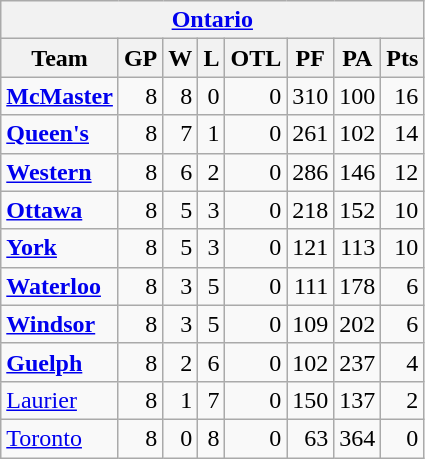<table class="wikitable" align="left">
<tr>
<th colspan="8"><a href='#'>Ontario</a></th>
</tr>
<tr>
<th>Team</th>
<th>GP</th>
<th>W</th>
<th>L</th>
<th>OTL</th>
<th>PF</th>
<th>PA</th>
<th>Pts</th>
</tr>
<tr align="right">
<td align="left"><strong><a href='#'>McMaster</a></strong></td>
<td>8</td>
<td>8</td>
<td>0</td>
<td>0</td>
<td>310</td>
<td>100</td>
<td>16</td>
</tr>
<tr align="right">
<td align="left"><strong><a href='#'>Queen's</a></strong></td>
<td>8</td>
<td>7</td>
<td>1</td>
<td>0</td>
<td>261</td>
<td>102</td>
<td>14</td>
</tr>
<tr align="right">
<td align="left"><strong><a href='#'>Western</a></strong></td>
<td>8</td>
<td>6</td>
<td>2</td>
<td>0</td>
<td>286</td>
<td>146</td>
<td>12</td>
</tr>
<tr align="right">
<td align="left"><strong><a href='#'>Ottawa</a></strong></td>
<td>8</td>
<td>5</td>
<td>3</td>
<td>0</td>
<td>218</td>
<td>152</td>
<td>10</td>
</tr>
<tr align="right">
<td align="left"><strong><a href='#'>York</a></strong></td>
<td>8</td>
<td>5</td>
<td>3</td>
<td>0</td>
<td>121</td>
<td>113</td>
<td>10</td>
</tr>
<tr align="right">
<td align="left"><strong><a href='#'>Waterloo</a></strong></td>
<td>8</td>
<td>3</td>
<td>5</td>
<td>0</td>
<td>111</td>
<td>178</td>
<td>6</td>
</tr>
<tr align="right">
<td align="left"><strong><a href='#'>Windsor</a></strong></td>
<td>8</td>
<td>3</td>
<td>5</td>
<td>0</td>
<td>109</td>
<td>202</td>
<td>6</td>
</tr>
<tr align="right">
<td align="left"><strong><a href='#'>Guelph</a></strong></td>
<td>8</td>
<td>2</td>
<td>6</td>
<td>0</td>
<td>102</td>
<td>237</td>
<td>4</td>
</tr>
<tr align="right">
<td align="left"><a href='#'>Laurier</a></td>
<td>8</td>
<td>1</td>
<td>7</td>
<td>0</td>
<td>150</td>
<td>137</td>
<td>2</td>
</tr>
<tr align="right">
<td align="left"><a href='#'>Toronto</a></td>
<td>8</td>
<td>0</td>
<td>8</td>
<td>0</td>
<td>63</td>
<td>364</td>
<td>0</td>
</tr>
</table>
